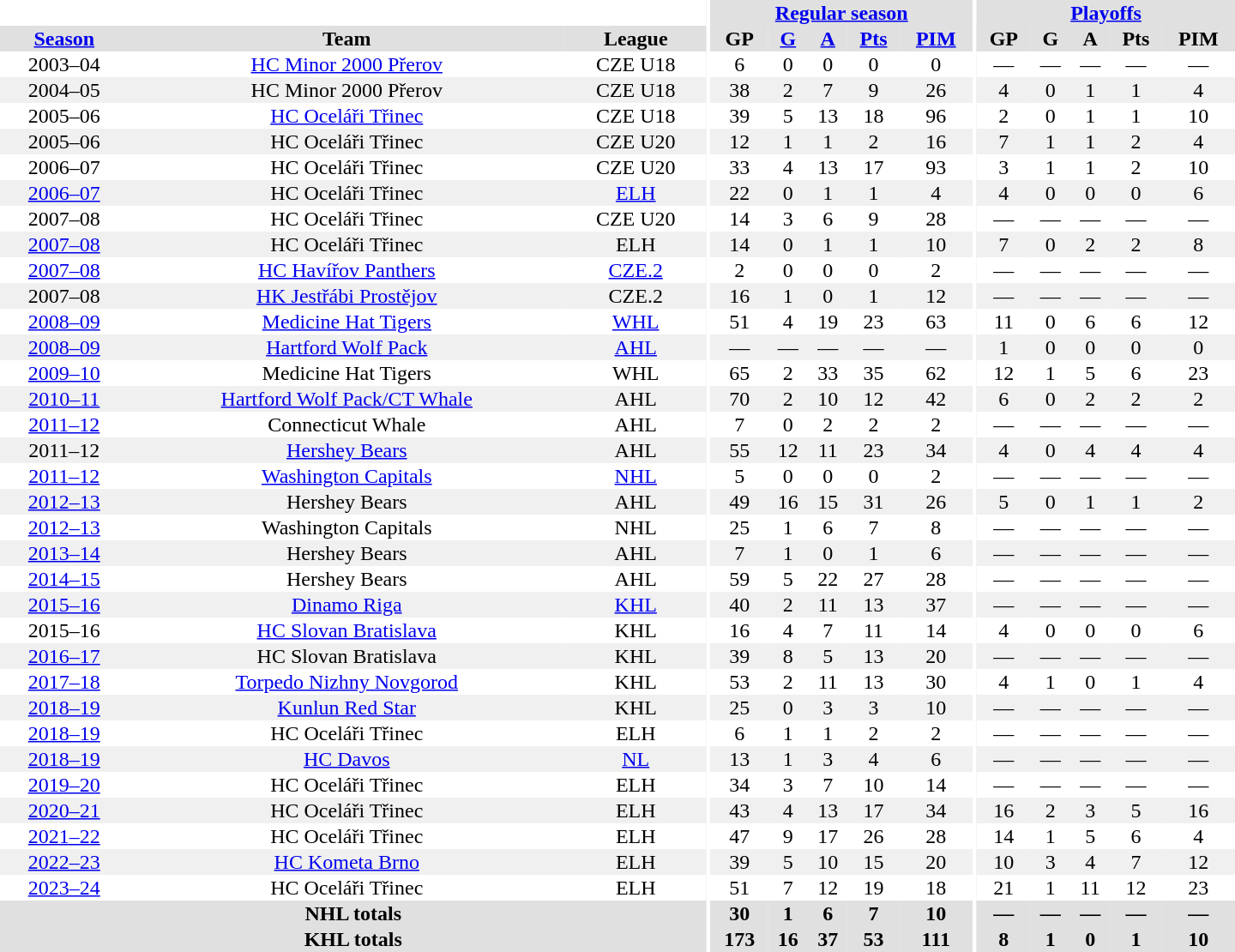<table border="0" cellpadding="1" cellspacing="0" style="text-align:center; width:60em">
<tr bgcolor="#e0e0e0">
<th colspan="3" bgcolor="#ffffff"></th>
<th rowspan="99" bgcolor="#ffffff"></th>
<th colspan="5"><a href='#'>Regular season</a></th>
<th rowspan="99" bgcolor="#ffffff"></th>
<th colspan="5"><a href='#'>Playoffs</a></th>
</tr>
<tr bgcolor="#e0e0e0">
<th><a href='#'>Season</a></th>
<th>Team</th>
<th>League</th>
<th>GP</th>
<th><a href='#'>G</a></th>
<th><a href='#'>A</a></th>
<th><a href='#'>Pts</a></th>
<th><a href='#'>PIM</a></th>
<th>GP</th>
<th>G</th>
<th>A</th>
<th>Pts</th>
<th>PIM</th>
</tr>
<tr>
<td>2003–04</td>
<td><a href='#'>HC Minor 2000 Přerov</a></td>
<td>CZE U18</td>
<td>6</td>
<td>0</td>
<td>0</td>
<td>0</td>
<td>0</td>
<td>—</td>
<td>—</td>
<td>—</td>
<td>—</td>
<td>—</td>
</tr>
<tr style="background:#f0f0f0;">
<td>2004–05</td>
<td>HC Minor 2000 Přerov</td>
<td>CZE U18</td>
<td>38</td>
<td>2</td>
<td>7</td>
<td>9</td>
<td>26</td>
<td>4</td>
<td>0</td>
<td>1</td>
<td>1</td>
<td>4</td>
</tr>
<tr>
<td>2005–06</td>
<td><a href='#'>HC Oceláři Třinec</a></td>
<td>CZE U18</td>
<td>39</td>
<td>5</td>
<td>13</td>
<td>18</td>
<td>96</td>
<td>2</td>
<td>0</td>
<td>1</td>
<td>1</td>
<td>10</td>
</tr>
<tr style="background:#f0f0f0;">
<td>2005–06</td>
<td>HC Oceláři Třinec</td>
<td>CZE U20</td>
<td>12</td>
<td>1</td>
<td>1</td>
<td>2</td>
<td>16</td>
<td>7</td>
<td>1</td>
<td>1</td>
<td>2</td>
<td>4</td>
</tr>
<tr>
<td>2006–07</td>
<td>HC Oceláři Třinec</td>
<td>CZE U20</td>
<td>33</td>
<td>4</td>
<td>13</td>
<td>17</td>
<td>93</td>
<td>3</td>
<td>1</td>
<td>1</td>
<td>2</td>
<td>10</td>
</tr>
<tr style="background:#f0f0f0;">
<td><a href='#'>2006–07</a></td>
<td>HC Oceláři Třinec</td>
<td><a href='#'>ELH</a></td>
<td>22</td>
<td>0</td>
<td>1</td>
<td>1</td>
<td>4</td>
<td>4</td>
<td>0</td>
<td>0</td>
<td>0</td>
<td>6</td>
</tr>
<tr>
<td>2007–08</td>
<td>HC Oceláři Třinec</td>
<td>CZE U20</td>
<td>14</td>
<td>3</td>
<td>6</td>
<td>9</td>
<td>28</td>
<td>—</td>
<td>—</td>
<td>—</td>
<td>—</td>
<td>—</td>
</tr>
<tr style="background:#f0f0f0;">
<td><a href='#'>2007–08</a></td>
<td>HC Oceláři Třinec</td>
<td>ELH</td>
<td>14</td>
<td>0</td>
<td>1</td>
<td>1</td>
<td>10</td>
<td>7</td>
<td>0</td>
<td>2</td>
<td>2</td>
<td>8</td>
</tr>
<tr>
<td><a href='#'>2007–08</a></td>
<td><a href='#'>HC Havířov Panthers</a></td>
<td><a href='#'>CZE.2</a></td>
<td>2</td>
<td>0</td>
<td>0</td>
<td>0</td>
<td>2</td>
<td>—</td>
<td>—</td>
<td>—</td>
<td>—</td>
<td>—</td>
</tr>
<tr style="background:#f0f0f0;">
<td>2007–08</td>
<td><a href='#'>HK Jestřábi Prostějov</a></td>
<td>CZE.2</td>
<td>16</td>
<td>1</td>
<td>0</td>
<td>1</td>
<td>12</td>
<td>—</td>
<td>—</td>
<td>—</td>
<td>—</td>
<td>—</td>
</tr>
<tr>
<td><a href='#'>2008–09</a></td>
<td><a href='#'>Medicine Hat Tigers</a></td>
<td><a href='#'>WHL</a></td>
<td>51</td>
<td>4</td>
<td>19</td>
<td>23</td>
<td>63</td>
<td>11</td>
<td>0</td>
<td>6</td>
<td>6</td>
<td>12</td>
</tr>
<tr style="background:#f0f0f0;">
<td><a href='#'>2008–09</a></td>
<td><a href='#'>Hartford Wolf Pack</a></td>
<td><a href='#'>AHL</a></td>
<td>—</td>
<td>—</td>
<td>—</td>
<td>—</td>
<td>—</td>
<td>1</td>
<td>0</td>
<td>0</td>
<td>0</td>
<td>0</td>
</tr>
<tr>
<td><a href='#'>2009–10</a></td>
<td>Medicine Hat Tigers</td>
<td>WHL</td>
<td>65</td>
<td>2</td>
<td>33</td>
<td>35</td>
<td>62</td>
<td>12</td>
<td>1</td>
<td>5</td>
<td>6</td>
<td>23</td>
</tr>
<tr style="background:#f0f0f0;">
<td><a href='#'>2010–11</a></td>
<td><a href='#'>Hartford Wolf Pack/CT Whale</a></td>
<td>AHL</td>
<td>70</td>
<td>2</td>
<td>10</td>
<td>12</td>
<td>42</td>
<td>6</td>
<td>0</td>
<td>2</td>
<td>2</td>
<td>2</td>
</tr>
<tr>
<td><a href='#'>2011–12</a></td>
<td>Connecticut Whale</td>
<td>AHL</td>
<td>7</td>
<td>0</td>
<td>2</td>
<td>2</td>
<td>2</td>
<td>—</td>
<td>—</td>
<td>—</td>
<td>—</td>
<td>—</td>
</tr>
<tr style="background:#f0f0f0;">
<td>2011–12</td>
<td><a href='#'>Hershey Bears</a></td>
<td>AHL</td>
<td>55</td>
<td>12</td>
<td>11</td>
<td>23</td>
<td>34</td>
<td>4</td>
<td>0</td>
<td>4</td>
<td>4</td>
<td>4</td>
</tr>
<tr>
<td><a href='#'>2011–12</a></td>
<td><a href='#'>Washington Capitals</a></td>
<td><a href='#'>NHL</a></td>
<td>5</td>
<td>0</td>
<td>0</td>
<td>0</td>
<td>2</td>
<td>—</td>
<td>—</td>
<td>—</td>
<td>—</td>
<td>—</td>
</tr>
<tr style="background:#f0f0f0;">
<td><a href='#'>2012–13</a></td>
<td>Hershey Bears</td>
<td>AHL</td>
<td>49</td>
<td>16</td>
<td>15</td>
<td>31</td>
<td>26</td>
<td>5</td>
<td>0</td>
<td>1</td>
<td>1</td>
<td>2</td>
</tr>
<tr>
<td><a href='#'>2012–13</a></td>
<td>Washington Capitals</td>
<td>NHL</td>
<td>25</td>
<td>1</td>
<td>6</td>
<td>7</td>
<td>8</td>
<td>—</td>
<td>—</td>
<td>—</td>
<td>—</td>
<td>—</td>
</tr>
<tr style="background:#f0f0f0;">
<td><a href='#'>2013–14</a></td>
<td>Hershey Bears</td>
<td>AHL</td>
<td>7</td>
<td>1</td>
<td>0</td>
<td>1</td>
<td>6</td>
<td>—</td>
<td>—</td>
<td>—</td>
<td>—</td>
<td>—</td>
</tr>
<tr>
<td><a href='#'>2014–15</a></td>
<td>Hershey Bears</td>
<td>AHL</td>
<td>59</td>
<td>5</td>
<td>22</td>
<td>27</td>
<td>28</td>
<td>—</td>
<td>—</td>
<td>—</td>
<td>—</td>
<td>—</td>
</tr>
<tr style="background:#f0f0f0;">
<td><a href='#'>2015–16</a></td>
<td><a href='#'>Dinamo Riga</a></td>
<td><a href='#'>KHL</a></td>
<td>40</td>
<td>2</td>
<td>11</td>
<td>13</td>
<td>37</td>
<td>—</td>
<td>—</td>
<td>—</td>
<td>—</td>
<td>—</td>
</tr>
<tr>
<td>2015–16</td>
<td><a href='#'>HC Slovan Bratislava</a></td>
<td>KHL</td>
<td>16</td>
<td>4</td>
<td>7</td>
<td>11</td>
<td>14</td>
<td>4</td>
<td>0</td>
<td>0</td>
<td>0</td>
<td>6</td>
</tr>
<tr style="background:#f0f0f0;">
<td><a href='#'>2016–17</a></td>
<td>HC Slovan Bratislava</td>
<td>KHL</td>
<td>39</td>
<td>8</td>
<td>5</td>
<td>13</td>
<td>20</td>
<td>—</td>
<td>—</td>
<td>—</td>
<td>—</td>
<td>—</td>
</tr>
<tr>
<td><a href='#'>2017–18</a></td>
<td><a href='#'>Torpedo Nizhny Novgorod</a></td>
<td>KHL</td>
<td>53</td>
<td>2</td>
<td>11</td>
<td>13</td>
<td>30</td>
<td>4</td>
<td>1</td>
<td>0</td>
<td>1</td>
<td>4</td>
</tr>
<tr style="background:#f0f0f0;">
<td><a href='#'>2018–19</a></td>
<td><a href='#'>Kunlun Red Star</a></td>
<td>KHL</td>
<td>25</td>
<td>0</td>
<td>3</td>
<td>3</td>
<td>10</td>
<td>—</td>
<td>—</td>
<td>—</td>
<td>—</td>
<td>—</td>
</tr>
<tr>
<td><a href='#'>2018–19</a></td>
<td>HC Oceláři Třinec</td>
<td>ELH</td>
<td>6</td>
<td>1</td>
<td>1</td>
<td>2</td>
<td>2</td>
<td>—</td>
<td>—</td>
<td>—</td>
<td>—</td>
<td>—</td>
</tr>
<tr style="background:#f0f0f0;">
<td><a href='#'>2018–19</a></td>
<td><a href='#'>HC Davos</a></td>
<td><a href='#'>NL</a></td>
<td>13</td>
<td>1</td>
<td>3</td>
<td>4</td>
<td>6</td>
<td>—</td>
<td>—</td>
<td>—</td>
<td>—</td>
<td>—</td>
</tr>
<tr>
<td><a href='#'>2019–20</a></td>
<td>HC Oceláři Třinec</td>
<td>ELH</td>
<td>34</td>
<td>3</td>
<td>7</td>
<td>10</td>
<td>14</td>
<td>—</td>
<td>—</td>
<td>—</td>
<td>—</td>
<td>—</td>
</tr>
<tr style="background:#f0f0f0;">
<td><a href='#'>2020–21</a></td>
<td>HC Oceláři Třinec</td>
<td>ELH</td>
<td>43</td>
<td>4</td>
<td>13</td>
<td>17</td>
<td>34</td>
<td>16</td>
<td>2</td>
<td>3</td>
<td>5</td>
<td>16</td>
</tr>
<tr>
<td><a href='#'>2021–22</a></td>
<td>HC Oceláři Třinec</td>
<td>ELH</td>
<td>47</td>
<td>9</td>
<td>17</td>
<td>26</td>
<td>28</td>
<td>14</td>
<td>1</td>
<td>5</td>
<td>6</td>
<td>4</td>
</tr>
<tr style="background:#f0f0f0;">
<td><a href='#'>2022–23</a></td>
<td><a href='#'>HC Kometa Brno</a></td>
<td>ELH</td>
<td>39</td>
<td>5</td>
<td>10</td>
<td>15</td>
<td>20</td>
<td>10</td>
<td>3</td>
<td>4</td>
<td>7</td>
<td>12</td>
</tr>
<tr>
<td><a href='#'>2023–24</a></td>
<td>HC Oceláři Třinec</td>
<td>ELH</td>
<td>51</td>
<td>7</td>
<td>12</td>
<td>19</td>
<td>18</td>
<td>21</td>
<td>1</td>
<td>11</td>
<td>12</td>
<td>23</td>
</tr>
<tr bgcolor="#e0e0e0">
<th colspan="3">NHL totals</th>
<th>30</th>
<th>1</th>
<th>6</th>
<th>7</th>
<th>10</th>
<th>—</th>
<th>—</th>
<th>—</th>
<th>—</th>
<th>—</th>
</tr>
<tr bgcolor="#e0e0e0">
<th colspan="3">KHL totals</th>
<th>173</th>
<th>16</th>
<th>37</th>
<th>53</th>
<th>111</th>
<th>8</th>
<th>1</th>
<th>0</th>
<th>1</th>
<th>10</th>
</tr>
</table>
